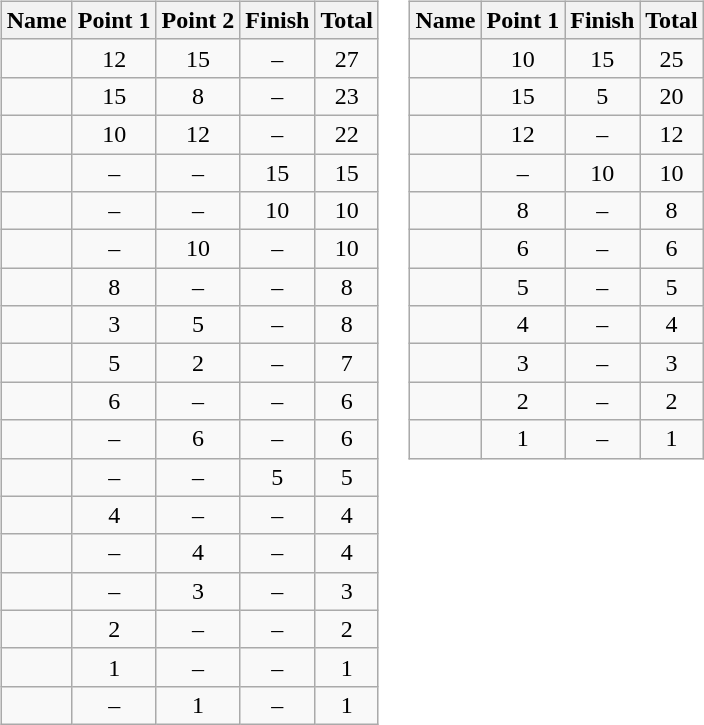<table border="0">
<tr>
<td valign="top"><br><table class="wikitable" style="text-align:center">
<tr>
<th>Name</th>
<th>Point 1</th>
<th>Point 2</th>
<th>Finish</th>
<th>Total</th>
</tr>
<tr>
<td align=left></td>
<td>12</td>
<td>15</td>
<td>–</td>
<td>27</td>
</tr>
<tr>
<td align=left></td>
<td>15</td>
<td>8</td>
<td>–</td>
<td>23</td>
</tr>
<tr>
<td align=left></td>
<td>10</td>
<td>12</td>
<td>–</td>
<td>22</td>
</tr>
<tr>
<td align=left></td>
<td>–</td>
<td>–</td>
<td>15</td>
<td>15</td>
</tr>
<tr>
<td align=left></td>
<td>–</td>
<td>–</td>
<td>10</td>
<td>10</td>
</tr>
<tr>
<td align=left></td>
<td>–</td>
<td>10</td>
<td>–</td>
<td>10</td>
</tr>
<tr>
<td align=left></td>
<td>8</td>
<td>–</td>
<td>–</td>
<td>8</td>
</tr>
<tr>
<td align=left></td>
<td>3</td>
<td>5</td>
<td>–</td>
<td>8</td>
</tr>
<tr>
<td align=left></td>
<td>5</td>
<td>2</td>
<td>–</td>
<td>7</td>
</tr>
<tr>
<td align=left></td>
<td>6</td>
<td>–</td>
<td>–</td>
<td>6</td>
</tr>
<tr>
<td align=left></td>
<td>–</td>
<td>6</td>
<td>–</td>
<td>6</td>
</tr>
<tr>
<td align=left></td>
<td>–</td>
<td>–</td>
<td>5</td>
<td>5</td>
</tr>
<tr>
<td align=left></td>
<td>4</td>
<td>–</td>
<td>–</td>
<td>4</td>
</tr>
<tr>
<td align=left></td>
<td>–</td>
<td>4</td>
<td>–</td>
<td>4</td>
</tr>
<tr>
<td align=left></td>
<td>–</td>
<td>3</td>
<td>–</td>
<td>3</td>
</tr>
<tr>
<td align=left></td>
<td>2</td>
<td>–</td>
<td>–</td>
<td>2</td>
</tr>
<tr>
<td align=left></td>
<td>1</td>
<td>–</td>
<td>–</td>
<td>1</td>
</tr>
<tr>
<td align=left></td>
<td>–</td>
<td>1</td>
<td>–</td>
<td>1</td>
</tr>
</table>
</td>
<td valign="top"><br><table class="wikitable" style="text-align:center">
<tr>
<th>Name</th>
<th>Point 1</th>
<th>Finish</th>
<th>Total</th>
</tr>
<tr>
<td align=left></td>
<td>10</td>
<td>15</td>
<td>25</td>
</tr>
<tr>
<td align=left></td>
<td>15</td>
<td>5</td>
<td>20</td>
</tr>
<tr>
<td align=left></td>
<td>12</td>
<td>–</td>
<td>12</td>
</tr>
<tr>
<td align=left></td>
<td>–</td>
<td>10</td>
<td>10</td>
</tr>
<tr>
<td align=left></td>
<td>8</td>
<td>–</td>
<td>8</td>
</tr>
<tr>
<td align=left></td>
<td>6</td>
<td>–</td>
<td>6</td>
</tr>
<tr>
<td align=left></td>
<td>5</td>
<td>–</td>
<td>5</td>
</tr>
<tr>
<td align=left></td>
<td>4</td>
<td>–</td>
<td>4</td>
</tr>
<tr>
<td align=left></td>
<td>3</td>
<td>–</td>
<td>3</td>
</tr>
<tr>
<td align=left></td>
<td>2</td>
<td>–</td>
<td>2</td>
</tr>
<tr>
<td align=left></td>
<td>1</td>
<td>–</td>
<td>1</td>
</tr>
</table>
</td>
</tr>
</table>
